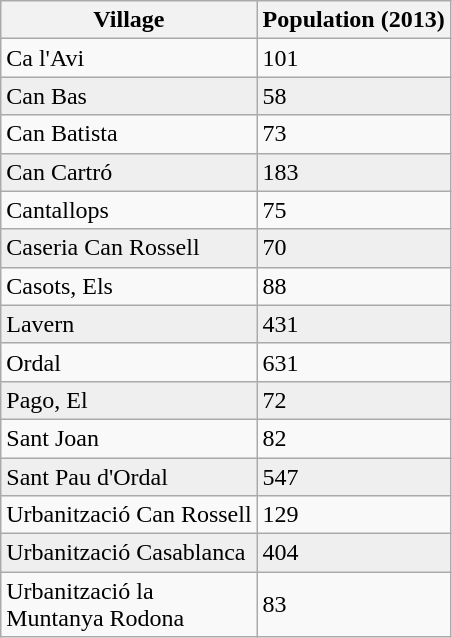<table class = "wikitable">
<tr>
<th>Village</th>
<th>Population (2013)</th>
</tr>
<tr ---->
<td>Ca l'Avi</td>
<td><div>101</div></td>
</tr>
<tr bgcolor="#EFEFEF">
<td>Can Bas</td>
<td><div>58</div></td>
</tr>
<tr ---->
<td>Can Batista</td>
<td><div>73</div></td>
</tr>
<tr bgcolor="#EFEFEF">
<td>Can Cartró</td>
<td><div>183</div></td>
</tr>
<tr ---->
<td>Cantallops</td>
<td><div>75</div></td>
</tr>
<tr bgcolor="#EFEFEF">
<td>Caseria Can Rossell</td>
<td><div>70</div></td>
</tr>
<tr ---->
<td>Casots, Els</td>
<td><div>88</div></td>
</tr>
<tr bgcolor="#EFEFEF">
<td>Lavern</td>
<td><div>431</div></td>
</tr>
<tr ---->
<td>Ordal</td>
<td><div>631</div></td>
</tr>
<tr bgcolor="#EFEFEF">
<td>Pago, El</td>
<td><div>72</div></td>
</tr>
<tr ---->
<td>Sant Joan</td>
<td><div>82</div></td>
</tr>
<tr bgcolor="#EFEFEF">
<td>Sant Pau d'Ordal</td>
<td><div>547</div></td>
</tr>
<tr ---->
<td>Urbanització Can Rossell</td>
<td><div>129</div></td>
</tr>
<tr bgcolor="#EFEFEF">
<td>Urbanització Casablanca</td>
<td><div>404</div></td>
</tr>
<tr ---->
<td>Urbanització la<br>Muntanya Rodona</td>
<td><div>83</div></td>
</tr>
</table>
